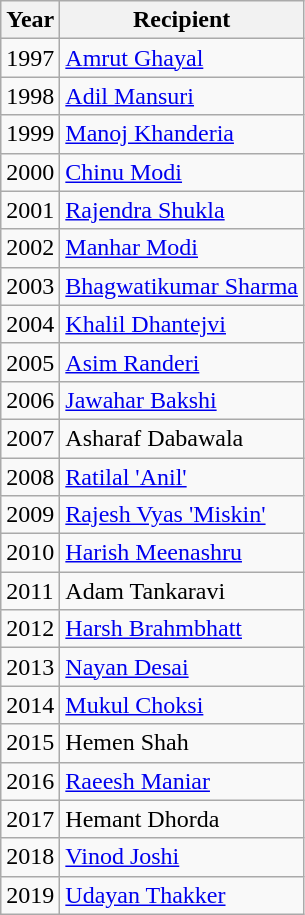<table class="wikitable">
<tr>
<th>Year</th>
<th>Recipient</th>
</tr>
<tr>
<td>1997</td>
<td><a href='#'>Amrut Ghayal</a></td>
</tr>
<tr>
<td>1998</td>
<td><a href='#'>Adil Mansuri</a></td>
</tr>
<tr>
<td>1999</td>
<td><a href='#'>Manoj Khanderia</a></td>
</tr>
<tr>
<td>2000</td>
<td><a href='#'>Chinu Modi</a></td>
</tr>
<tr>
<td>2001</td>
<td><a href='#'>Rajendra Shukla</a></td>
</tr>
<tr>
<td>2002</td>
<td><a href='#'>Manhar Modi</a></td>
</tr>
<tr>
<td>2003</td>
<td><a href='#'>Bhagwatikumar Sharma</a></td>
</tr>
<tr>
<td>2004</td>
<td><a href='#'>Khalil Dhantejvi</a></td>
</tr>
<tr>
<td>2005</td>
<td><a href='#'>Asim Randeri</a></td>
</tr>
<tr>
<td>2006</td>
<td><a href='#'>Jawahar Bakshi</a></td>
</tr>
<tr>
<td>2007</td>
<td>Asharaf Dabawala</td>
</tr>
<tr>
<td>2008</td>
<td><a href='#'>Ratilal 'Anil'</a></td>
</tr>
<tr>
<td>2009</td>
<td><a href='#'>Rajesh Vyas 'Miskin'</a></td>
</tr>
<tr>
<td>2010</td>
<td><a href='#'>Harish Meenashru</a></td>
</tr>
<tr>
<td>2011</td>
<td>Adam Tankaravi</td>
</tr>
<tr>
<td>2012</td>
<td><a href='#'>Harsh Brahmbhatt</a></td>
</tr>
<tr>
<td>2013</td>
<td><a href='#'>Nayan Desai</a></td>
</tr>
<tr>
<td>2014</td>
<td><a href='#'>Mukul Choksi</a></td>
</tr>
<tr>
<td>2015</td>
<td>Hemen Shah</td>
</tr>
<tr>
<td>2016</td>
<td><a href='#'>Raeesh Maniar</a></td>
</tr>
<tr>
<td>2017</td>
<td>Hemant Dhorda</td>
</tr>
<tr>
<td>2018</td>
<td><a href='#'>Vinod Joshi</a></td>
</tr>
<tr>
<td>2019</td>
<td><a href='#'>Udayan Thakker</a></td>
</tr>
</table>
